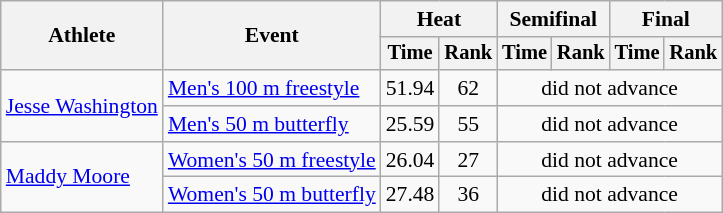<table class=wikitable style="font-size:90%">
<tr>
<th rowspan="2">Athlete</th>
<th rowspan="2">Event</th>
<th colspan="2">Heat</th>
<th colspan="2">Semifinal</th>
<th colspan="2">Final</th>
</tr>
<tr style="font-size:95%">
<th>Time</th>
<th>Rank</th>
<th>Time</th>
<th>Rank</th>
<th>Time</th>
<th>Rank</th>
</tr>
<tr align=center>
<td align=left rowspan=2><a href='#'>Jesse Washington</a></td>
<td align=left><a href='#'>Men's 100 m freestyle</a></td>
<td>51.94</td>
<td>62</td>
<td colspan=4>did not advance</td>
</tr>
<tr align=center>
<td align=left><a href='#'>Men's 50 m butterfly</a></td>
<td>25.59</td>
<td>55</td>
<td colspan=4>did not advance</td>
</tr>
<tr align=center>
<td align=left rowspan=2><a href='#'>Maddy Moore</a></td>
<td align=left><a href='#'>Women's 50 m freestyle</a></td>
<td>26.04</td>
<td>27</td>
<td colspan=4>did not advance</td>
</tr>
<tr align=center>
<td align=left><a href='#'>Women's 50 m butterfly</a></td>
<td>27.48</td>
<td>36</td>
<td colspan=4>did not advance</td>
</tr>
</table>
